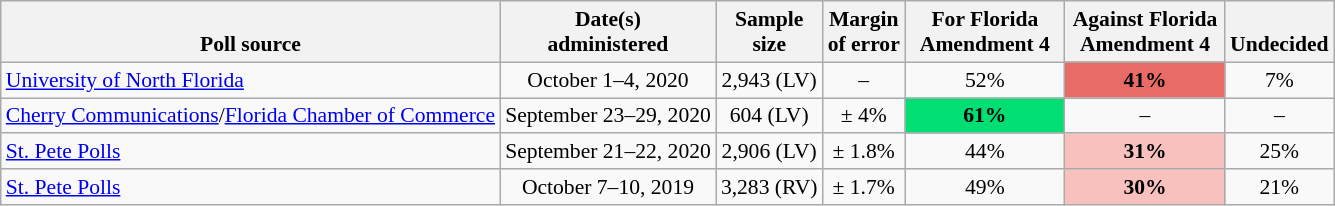<table class="wikitable" style="font-size:90%;text-align:center;">
<tr valign=bottom>
<th>Poll source</th>
<th>Date(s)<br>administered</th>
<th>Sample<br>size</th>
<th>Margin<br>of error</th>
<th style="width:100px;">For Florida Amendment 4</th>
<th style="width:100px;">Against Florida Amendment 4</th>
<th>Undecided</th>
</tr>
<tr>
<td style="text-align:left;"><a href='#'>University of North Florida</a></td>
<td>October 1–4, 2020</td>
<td>2,943 (LV)</td>
<td>–</td>
<td>52%</td>
<td style="background: rgb(233, 107, 103);"><strong>41%</strong></td>
<td>7%</td>
</tr>
<tr>
<td style="text-align:left;"><a href='#'>Cherry Communications</a>/<a href='#'>Florida Chamber of Commerce</a></td>
<td>September 23–29, 2020</td>
<td>604 (LV)</td>
<td>± 4%</td>
<td style="background: rgb(1,223,116);"><strong>61%</strong></td>
<td>–</td>
<td>–</td>
</tr>
<tr>
<td style="text-align:left;"><a href='#'>St. Pete Polls</a></td>
<td>September 21–22, 2020</td>
<td>2,906 (LV)</td>
<td>± 1.8%</td>
<td>44%</td>
<td style="background: rgb(248, 193, 190);"><strong>31%</strong></td>
<td>25%</td>
</tr>
<tr>
<td style="text-align:left;"><a href='#'>St. Pete Polls</a></td>
<td>October 7–10, 2019</td>
<td>3,283 (RV)</td>
<td>± 1.7%</td>
<td>49%</td>
<td style="background: rgb(248, 193, 190);"><strong>30%</strong></td>
<td>21%</td>
</tr>
</table>
